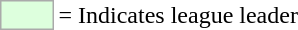<table>
<tr>
<td style="background:#DDFFDD; border:1px solid #aaa; width:2em;"></td>
<td>= Indicates league leader</td>
</tr>
</table>
